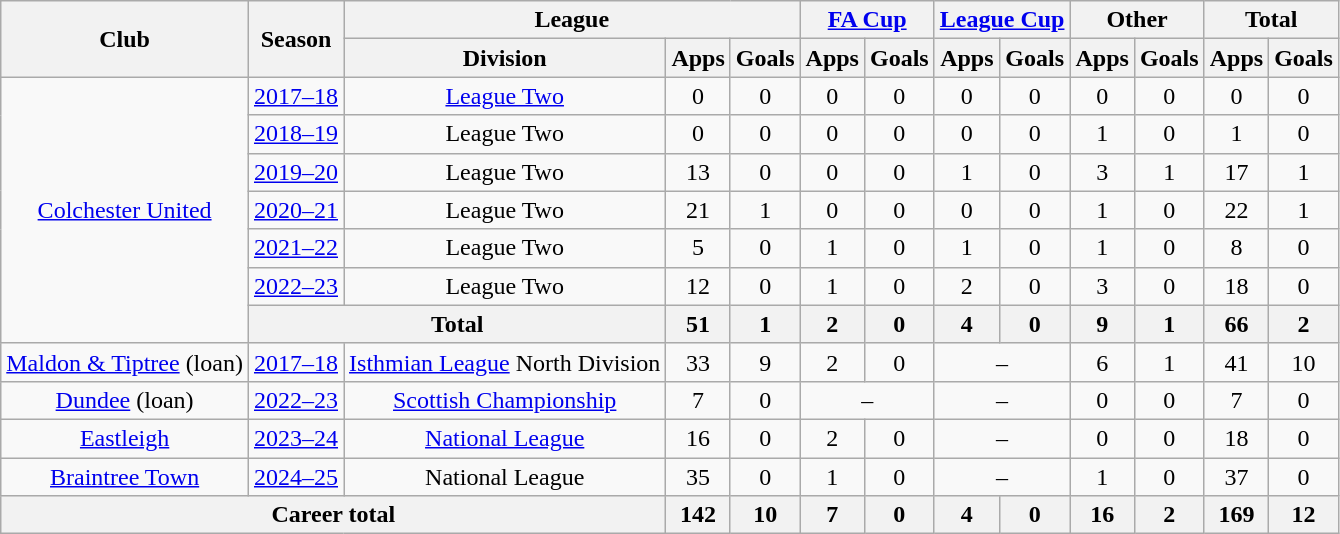<table class=wikitable style="text-align: center;">
<tr>
<th rowspan=2>Club</th>
<th rowspan=2>Season</th>
<th colspan=3>League</th>
<th colspan=2><a href='#'>FA Cup</a></th>
<th colspan=2><a href='#'>League Cup</a></th>
<th colspan=2>Other</th>
<th colspan=2>Total</th>
</tr>
<tr>
<th>Division</th>
<th>Apps</th>
<th>Goals</th>
<th>Apps</th>
<th>Goals</th>
<th>Apps</th>
<th>Goals</th>
<th>Apps</th>
<th>Goals</th>
<th>Apps</th>
<th>Goals</th>
</tr>
<tr>
<td rowspan="7"><a href='#'>Colchester United</a></td>
<td><a href='#'>2017–18</a></td>
<td><a href='#'>League Two</a></td>
<td>0</td>
<td>0</td>
<td>0</td>
<td>0</td>
<td>0</td>
<td>0</td>
<td>0</td>
<td>0</td>
<td>0</td>
<td>0</td>
</tr>
<tr>
<td><a href='#'>2018–19</a></td>
<td>League Two</td>
<td>0</td>
<td>0</td>
<td>0</td>
<td>0</td>
<td>0</td>
<td>0</td>
<td>1</td>
<td>0</td>
<td>1</td>
<td>0</td>
</tr>
<tr>
<td><a href='#'>2019–20</a></td>
<td>League Two</td>
<td>13</td>
<td>0</td>
<td>0</td>
<td>0</td>
<td>1</td>
<td>0</td>
<td>3</td>
<td>1</td>
<td>17</td>
<td>1</td>
</tr>
<tr>
<td><a href='#'>2020–21</a></td>
<td>League Two</td>
<td>21</td>
<td>1</td>
<td>0</td>
<td>0</td>
<td>0</td>
<td>0</td>
<td>1</td>
<td>0</td>
<td>22</td>
<td>1</td>
</tr>
<tr>
<td><a href='#'>2021–22</a></td>
<td>League Two</td>
<td>5</td>
<td>0</td>
<td>1</td>
<td>0</td>
<td>1</td>
<td>0</td>
<td>1</td>
<td>0</td>
<td>8</td>
<td>0</td>
</tr>
<tr>
<td><a href='#'>2022–23</a></td>
<td>League Two</td>
<td>12</td>
<td>0</td>
<td>1</td>
<td>0</td>
<td>2</td>
<td>0</td>
<td>3</td>
<td>0</td>
<td>18</td>
<td>0</td>
</tr>
<tr>
<th colspan="2">Total</th>
<th>51</th>
<th>1</th>
<th>2</th>
<th>0</th>
<th>4</th>
<th>0</th>
<th>9</th>
<th>1</th>
<th>66</th>
<th>2</th>
</tr>
<tr>
<td><a href='#'>Maldon & Tiptree</a> (loan)</td>
<td><a href='#'>2017–18</a></td>
<td><a href='#'>Isthmian League</a> North Division</td>
<td>33</td>
<td>9</td>
<td>2</td>
<td>0</td>
<td colspan=2>–</td>
<td>6</td>
<td>1</td>
<td>41</td>
<td>10</td>
</tr>
<tr>
<td><a href='#'>Dundee</a> (loan)</td>
<td><a href='#'>2022–23</a></td>
<td><a href='#'>Scottish Championship</a></td>
<td>7</td>
<td>0</td>
<td colspan="2">–</td>
<td colspan="2">–</td>
<td>0</td>
<td>0</td>
<td>7</td>
<td>0</td>
</tr>
<tr>
<td><a href='#'>Eastleigh</a></td>
<td><a href='#'>2023–24</a></td>
<td><a href='#'>National League</a></td>
<td>16</td>
<td>0</td>
<td>2</td>
<td>0</td>
<td colspan="2">–</td>
<td>0</td>
<td>0</td>
<td>18</td>
<td>0</td>
</tr>
<tr>
<td><a href='#'>Braintree Town</a></td>
<td><a href='#'>2024–25</a></td>
<td>National League</td>
<td>35</td>
<td>0</td>
<td>1</td>
<td>0</td>
<td colspan="2">–</td>
<td>1</td>
<td>0</td>
<td>37</td>
<td>0</td>
</tr>
<tr>
<th colspan="3">Career total</th>
<th>142</th>
<th>10</th>
<th>7</th>
<th>0</th>
<th>4</th>
<th>0</th>
<th>16</th>
<th>2</th>
<th>169</th>
<th>12</th>
</tr>
</table>
